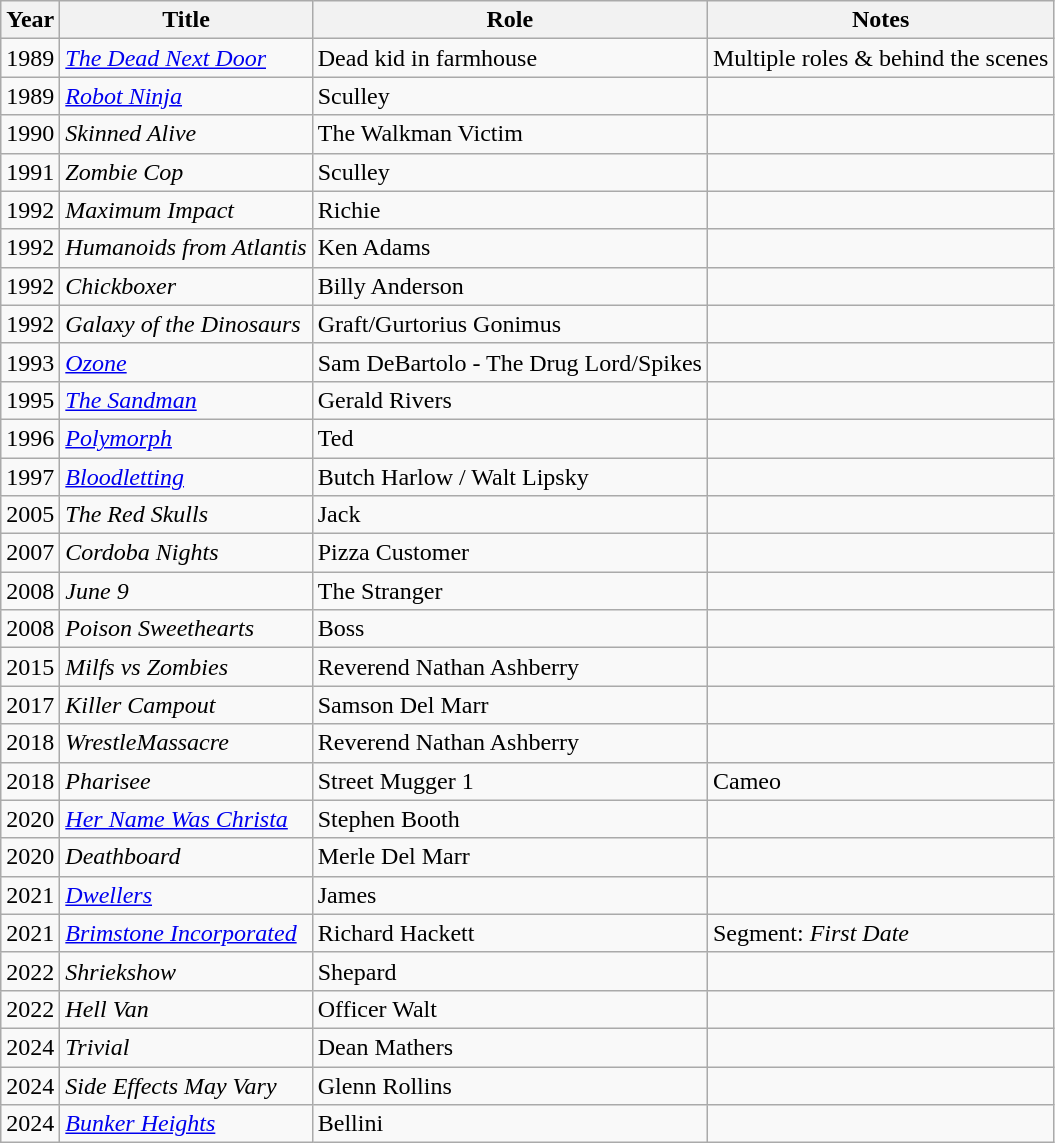<table class="wikitable sortable">
<tr>
<th>Year</th>
<th>Title</th>
<th>Role</th>
<th class="unsortable">Notes</th>
</tr>
<tr>
<td>1989</td>
<td><em><a href='#'>The Dead Next Door</a></em></td>
<td>Dead kid in farmhouse</td>
<td>Multiple roles & behind the scenes</td>
</tr>
<tr>
<td>1989</td>
<td><em><a href='#'>Robot Ninja</a></em></td>
<td>Sculley</td>
<td></td>
</tr>
<tr>
<td>1990</td>
<td><em>Skinned Alive</em></td>
<td>The Walkman Victim</td>
<td></td>
</tr>
<tr>
<td>1991</td>
<td><em>Zombie Cop</em></td>
<td>Sculley</td>
<td></td>
</tr>
<tr>
<td>1992</td>
<td><em>Maximum Impact</em></td>
<td>Richie</td>
<td></td>
</tr>
<tr>
<td>1992</td>
<td><em>Humanoids from Atlantis</em></td>
<td>Ken Adams</td>
<td></td>
</tr>
<tr>
<td>1992</td>
<td><em>Chickboxer</em></td>
<td>Billy Anderson</td>
<td></td>
</tr>
<tr>
<td>1992</td>
<td><em>Galaxy of the Dinosaurs</em></td>
<td>Graft/Gurtorius Gonimus</td>
<td></td>
</tr>
<tr>
<td>1993</td>
<td><a href='#'><em>Ozone</em></a></td>
<td>Sam DeBartolo - The Drug Lord/Spikes</td>
<td></td>
</tr>
<tr>
<td>1995</td>
<td><em><a href='#'>The Sandman</a></em></td>
<td>Gerald Rivers</td>
<td></td>
</tr>
<tr>
<td>1996</td>
<td><em><a href='#'>Polymorph</a></em></td>
<td>Ted</td>
<td></td>
</tr>
<tr>
<td>1997</td>
<td><em><a href='#'>Bloodletting</a></em></td>
<td>Butch Harlow / Walt Lipsky</td>
<td></td>
</tr>
<tr>
<td>2005</td>
<td><em>The Red Skulls</em></td>
<td>Jack</td>
<td></td>
</tr>
<tr>
<td>2007</td>
<td><em>Cordoba Nights</em></td>
<td>Pizza Customer</td>
<td></td>
</tr>
<tr>
<td>2008</td>
<td><em>June 9</em></td>
<td>The Stranger</td>
<td></td>
</tr>
<tr>
<td>2008</td>
<td><em>Poison Sweethearts</em></td>
<td>Boss</td>
<td></td>
</tr>
<tr>
<td>2015</td>
<td><em>Milfs vs Zombies</em></td>
<td>Reverend Nathan Ashberry</td>
<td></td>
</tr>
<tr>
<td>2017</td>
<td><em>Killer Campout</em></td>
<td>Samson Del Marr</td>
<td></td>
</tr>
<tr>
<td>2018</td>
<td><em>WrestleMassacre</em></td>
<td>Reverend Nathan Ashberry</td>
<td></td>
</tr>
<tr>
<td>2018</td>
<td><em>Pharisee</em></td>
<td>Street Mugger 1</td>
<td>Cameo</td>
</tr>
<tr>
<td>2020</td>
<td><em><a href='#'>Her Name Was Christa</a></em></td>
<td>Stephen Booth</td>
<td></td>
</tr>
<tr>
<td>2020</td>
<td><em>Deathboard</em></td>
<td>Merle Del Marr</td>
<td></td>
</tr>
<tr>
<td>2021</td>
<td><a href='#'><em>Dwellers</em></a></td>
<td>James</td>
<td></td>
</tr>
<tr>
<td>2021</td>
<td><em><a href='#'>Brimstone Incorporated</a></em></td>
<td>Richard Hackett</td>
<td>Segment: <em>First Date</em></td>
</tr>
<tr>
<td>2022</td>
<td><em>Shriekshow</em></td>
<td>Shepard</td>
<td></td>
</tr>
<tr>
<td>2022</td>
<td><em>Hell Van</em></td>
<td>Officer Walt</td>
<td></td>
</tr>
<tr>
<td>2024</td>
<td><em>Trivial</em></td>
<td>Dean Mathers</td>
<td></td>
</tr>
<tr>
<td>2024</td>
<td><em>Side Effects May Vary</em></td>
<td>Glenn Rollins</td>
<td></td>
</tr>
<tr>
<td>2024</td>
<td><em><a href='#'>Bunker Heights</a></em></td>
<td>Bellini</td>
<td></td>
</tr>
</table>
